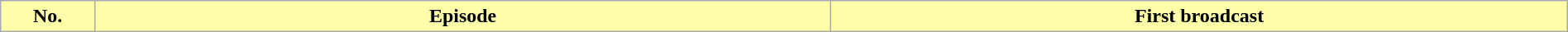<table class="wikitable plainrowheaders" style="width:100%; margin:auto; background:#fff;">
<tr>
<th style="background:#ffa; width:6%;">No.</th>
<th style="background:#ffa; width:47%;">Episode</th>
<th style="background:#ffa; width:47%;">First broadcast<br>



</th>
</tr>
</table>
